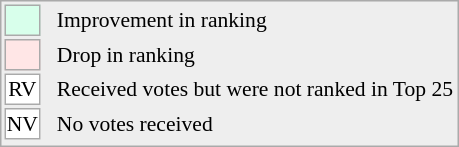<table align="right" style="font-size:90%; border:1px solid #aaaaaa; white-space:nowrap; background:#eeeeee;">
<tr>
<td style="background:#d8ffeb; width:20px; border:1px solid #aaaaaa;"> </td>
<td rowspan="5"> </td>
<td>Improvement in ranking</td>
</tr>
<tr>
<td style="background:#ffe6e6; width:20px; border:1px solid #aaaaaa;"> </td>
<td>Drop in ranking</td>
</tr>
<tr>
<td align="center" style="width:20px; border:1px solid #aaaaaa; background:white;">RV</td>
<td>Received votes but were not ranked in Top 25</td>
</tr>
<tr>
<td align="center" style="width:20px; border:1px solid #aaaaaa; background:white;">NV</td>
<td>No votes received</td>
</tr>
<tr>
</tr>
</table>
